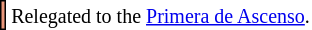<table style="margin:1em auto; text-align:center">
<tr>
<td bgcolor=#E9967A style="border: 1px solid black"></td>
<td bgcolor=#ffffff><small>Relegated to the <a href='#'>Primera de Ascenso</a>.</small></td>
</tr>
</table>
